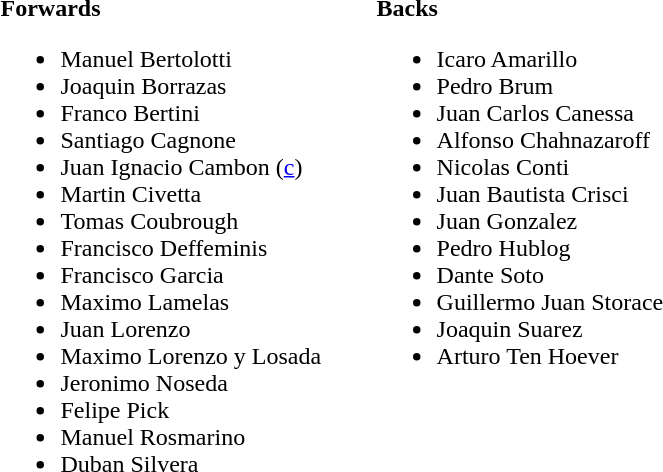<table class="toccolours" style="border-collapse: collapse;">
<tr>
<td valign="top"><br><strong>Forwards</strong><ul><li>Manuel Bertolotti</li><li>Joaquin Borrazas</li><li>Franco Bertini</li><li>Santiago Cagnone</li><li>Juan Ignacio Cambon (<a href='#'>c</a>)</li><li>Martin Civetta</li><li>Tomas Coubrough</li><li>Francisco Deffeminis</li><li>Francisco Garcia</li><li>Maximo Lamelas</li><li>Juan Lorenzo</li><li>Maximo Lorenzo y Losada</li><li>Jeronimo Noseda</li><li>Felipe Pick</li><li>Manuel Rosmarino</li><li>Duban Silvera</li></ul></td>
<td width="33"> </td>
<td valign="top"><br><strong>Backs</strong><ul><li>Icaro Amarillo</li><li>Pedro Brum</li><li>Juan Carlos Canessa</li><li>Alfonso Chahnazaroff</li><li>Nicolas Conti</li><li>Juan Bautista Crisci</li><li>Juan Gonzalez</li><li>Pedro Hublog</li><li>Dante Soto</li><li>Guillermo Juan Storace</li><li>Joaquin Suarez</li><li>Arturo Ten Hoever</li></ul></td>
</tr>
</table>
